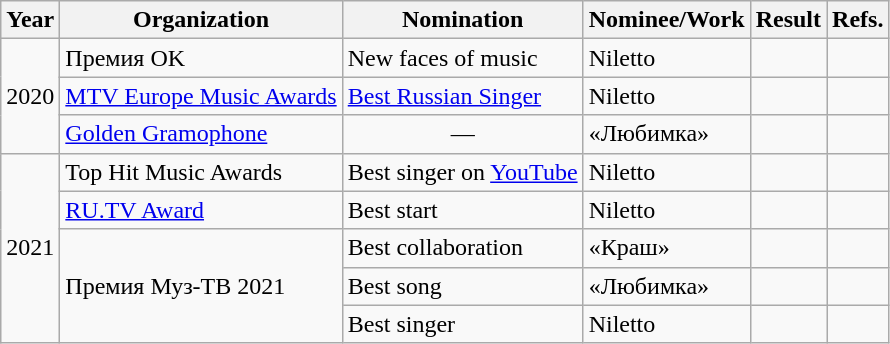<table class="wikitable">
<tr>
<th>Year</th>
<th>Organization</th>
<th>Nomination</th>
<th>Nominee/Work</th>
<th>Result</th>
<th>Refs.</th>
</tr>
<tr>
<td rowspan="3" align="center">2020</td>
<td>Премия OK</td>
<td>New faces of music</td>
<td>Niletto</td>
<td></td>
<td></td>
</tr>
<tr>
<td><a href='#'>MTV Europe Music Awards</a></td>
<td><a href='#'>Best Russian Singer</a></td>
<td>Niletto</td>
<td></td>
<td></td>
</tr>
<tr>
<td><a href='#'>Golden Gramophone</a></td>
<td align="center">—</td>
<td>«Любимка»</td>
<td></td>
<td></td>
</tr>
<tr>
<td rowspan="5">2021</td>
<td>Top Hit Music Awards</td>
<td>Best singer on <a href='#'>YouTube</a></td>
<td>Niletto</td>
<td></td>
<td></td>
</tr>
<tr>
<td><a href='#'>RU.TV Award</a></td>
<td>Best start</td>
<td>Niletto</td>
<td></td>
<td></td>
</tr>
<tr>
<td rowspan="3">Премия Муз-ТВ 2021</td>
<td>Best collaboration</td>
<td>«Краш»</td>
<td></td>
<td></td>
</tr>
<tr>
<td>Best song</td>
<td>«Любимка»</td>
<td></td>
<td></td>
</tr>
<tr>
<td>Best singer</td>
<td>Niletto</td>
<td></td>
<td></td>
</tr>
</table>
